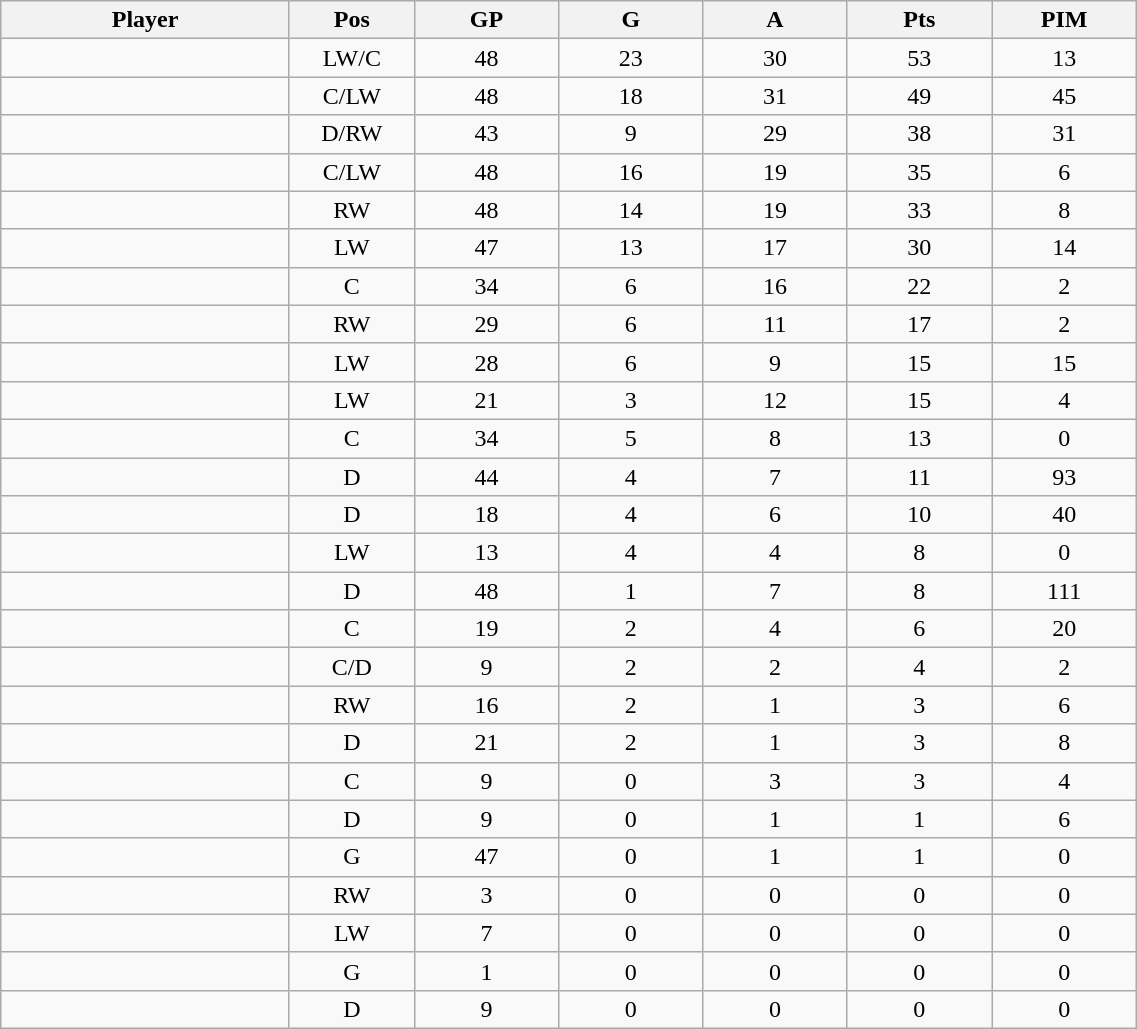<table class="wikitable sortable" width="60%">
<tr ALIGN="center">
<th bgcolor="#DDDDFF" width="10%">Player</th>
<th bgcolor="#DDDDFF" width="3%" title="Position">Pos</th>
<th bgcolor="#DDDDFF" width="5%" title="Games played">GP</th>
<th bgcolor="#DDDDFF" width="5%" title="Goals">G</th>
<th bgcolor="#DDDDFF" width="5%" title="Assists">A</th>
<th bgcolor="#DDDDFF" width="5%" title="Points">Pts</th>
<th bgcolor="#DDDDFF" width="5%" title="Penalties in Minutes">PIM</th>
</tr>
<tr align="center">
<td align="right"></td>
<td>LW/C</td>
<td>48</td>
<td>23</td>
<td>30</td>
<td>53</td>
<td>13</td>
</tr>
<tr align="center">
<td align="right"></td>
<td>C/LW</td>
<td>48</td>
<td>18</td>
<td>31</td>
<td>49</td>
<td>45</td>
</tr>
<tr align="center">
<td align="right"></td>
<td>D/RW</td>
<td>43</td>
<td>9</td>
<td>29</td>
<td>38</td>
<td>31</td>
</tr>
<tr align="center">
<td align="right"></td>
<td>C/LW</td>
<td>48</td>
<td>16</td>
<td>19</td>
<td>35</td>
<td>6</td>
</tr>
<tr align="center">
<td align="right"></td>
<td>RW</td>
<td>48</td>
<td>14</td>
<td>19</td>
<td>33</td>
<td>8</td>
</tr>
<tr align="center">
<td align="right"></td>
<td>LW</td>
<td>47</td>
<td>13</td>
<td>17</td>
<td>30</td>
<td>14</td>
</tr>
<tr align="center">
<td align="right"></td>
<td>C</td>
<td>34</td>
<td>6</td>
<td>16</td>
<td>22</td>
<td>2</td>
</tr>
<tr align="center">
<td align="right"></td>
<td>RW</td>
<td>29</td>
<td>6</td>
<td>11</td>
<td>17</td>
<td>2</td>
</tr>
<tr align="center">
<td align="right"></td>
<td>LW</td>
<td>28</td>
<td>6</td>
<td>9</td>
<td>15</td>
<td>15</td>
</tr>
<tr align="center">
<td align="right"></td>
<td>LW</td>
<td>21</td>
<td>3</td>
<td>12</td>
<td>15</td>
<td>4</td>
</tr>
<tr align="center">
<td align="right"></td>
<td>C</td>
<td>34</td>
<td>5</td>
<td>8</td>
<td>13</td>
<td>0</td>
</tr>
<tr align="center">
<td align="right"></td>
<td>D</td>
<td>44</td>
<td>4</td>
<td>7</td>
<td>11</td>
<td>93</td>
</tr>
<tr align="center">
<td align="right"></td>
<td>D</td>
<td>18</td>
<td>4</td>
<td>6</td>
<td>10</td>
<td>40</td>
</tr>
<tr align="center">
<td align="right"></td>
<td>LW</td>
<td>13</td>
<td>4</td>
<td>4</td>
<td>8</td>
<td>0</td>
</tr>
<tr align="center">
<td align="right"></td>
<td>D</td>
<td>48</td>
<td>1</td>
<td>7</td>
<td>8</td>
<td>111</td>
</tr>
<tr align="center">
<td align="right"></td>
<td>C</td>
<td>19</td>
<td>2</td>
<td>4</td>
<td>6</td>
<td>20</td>
</tr>
<tr align="center">
<td align="right"></td>
<td>C/D</td>
<td>9</td>
<td>2</td>
<td>2</td>
<td>4</td>
<td>2</td>
</tr>
<tr align="center">
<td align="right"></td>
<td>RW</td>
<td>16</td>
<td>2</td>
<td>1</td>
<td>3</td>
<td>6</td>
</tr>
<tr align="center">
<td align="right"></td>
<td>D</td>
<td>21</td>
<td>2</td>
<td>1</td>
<td>3</td>
<td>8</td>
</tr>
<tr align="center">
<td align="right"></td>
<td>C</td>
<td>9</td>
<td>0</td>
<td>3</td>
<td>3</td>
<td>4</td>
</tr>
<tr align="center">
<td align="right"></td>
<td>D</td>
<td>9</td>
<td>0</td>
<td>1</td>
<td>1</td>
<td>6</td>
</tr>
<tr align="center">
<td align="right"></td>
<td>G</td>
<td>47</td>
<td>0</td>
<td>1</td>
<td>1</td>
<td>0</td>
</tr>
<tr align="center">
<td align="right"></td>
<td>RW</td>
<td>3</td>
<td>0</td>
<td>0</td>
<td>0</td>
<td>0</td>
</tr>
<tr align="center">
<td align="right"></td>
<td>LW</td>
<td>7</td>
<td>0</td>
<td>0</td>
<td>0</td>
<td>0</td>
</tr>
<tr align="center">
<td align="right"></td>
<td>G</td>
<td>1</td>
<td>0</td>
<td>0</td>
<td>0</td>
<td>0</td>
</tr>
<tr align="center">
<td align="right"></td>
<td>D</td>
<td>9</td>
<td>0</td>
<td>0</td>
<td>0</td>
<td>0</td>
</tr>
</table>
